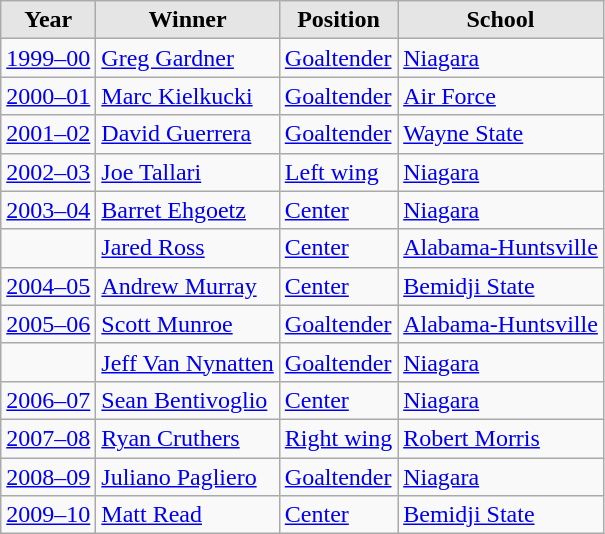<table class="wikitable sortable">
<tr>
<th style="background:#e5e5e5;">Year</th>
<th style="background:#e5e5e5;">Winner</th>
<th style="background:#e5e5e5;">Position</th>
<th style="background:#e5e5e5;">School</th>
</tr>
<tr>
<td><a href='#'>1999–00</a></td>
<td><a href='#'>Greg Gardner</a></td>
<td><a href='#'>Goaltender</a></td>
<td><a href='#'>Niagara</a></td>
</tr>
<tr>
<td><a href='#'>2000–01</a></td>
<td><a href='#'>Marc Kielkucki</a></td>
<td><a href='#'>Goaltender</a></td>
<td><a href='#'>Air Force</a></td>
</tr>
<tr>
<td><a href='#'>2001–02</a></td>
<td><a href='#'>David Guerrera</a></td>
<td><a href='#'>Goaltender</a></td>
<td><a href='#'>Wayne State</a></td>
</tr>
<tr>
<td><a href='#'>2002–03</a></td>
<td><a href='#'>Joe Tallari</a></td>
<td><a href='#'>Left wing</a></td>
<td><a href='#'>Niagara</a></td>
</tr>
<tr>
<td><a href='#'>2003–04</a></td>
<td><a href='#'>Barret Ehgoetz</a></td>
<td><a href='#'>Center</a></td>
<td><a href='#'>Niagara</a></td>
</tr>
<tr>
<td></td>
<td><a href='#'>Jared Ross</a></td>
<td><a href='#'>Center</a></td>
<td><a href='#'>Alabama-Huntsville</a></td>
</tr>
<tr>
<td><a href='#'>2004–05</a></td>
<td><a href='#'>Andrew Murray</a></td>
<td><a href='#'>Center</a></td>
<td><a href='#'>Bemidji State</a></td>
</tr>
<tr>
<td><a href='#'>2005–06</a></td>
<td><a href='#'>Scott Munroe</a></td>
<td><a href='#'>Goaltender</a></td>
<td><a href='#'>Alabama-Huntsville</a></td>
</tr>
<tr>
<td></td>
<td><a href='#'>Jeff Van Nynatten</a></td>
<td><a href='#'>Goaltender</a></td>
<td><a href='#'>Niagara</a></td>
</tr>
<tr>
<td><a href='#'>2006–07</a></td>
<td><a href='#'>Sean Bentivoglio</a></td>
<td><a href='#'>Center</a></td>
<td><a href='#'>Niagara</a></td>
</tr>
<tr>
<td><a href='#'>2007–08</a></td>
<td><a href='#'>Ryan Cruthers</a></td>
<td><a href='#'>Right wing</a></td>
<td><a href='#'>Robert Morris</a></td>
</tr>
<tr>
<td><a href='#'>2008–09</a></td>
<td><a href='#'>Juliano Pagliero</a></td>
<td><a href='#'>Goaltender</a></td>
<td><a href='#'>Niagara</a></td>
</tr>
<tr>
<td><a href='#'>2009–10</a></td>
<td><a href='#'>Matt Read</a></td>
<td><a href='#'>Center</a></td>
<td><a href='#'>Bemidji State</a></td>
</tr>
</table>
